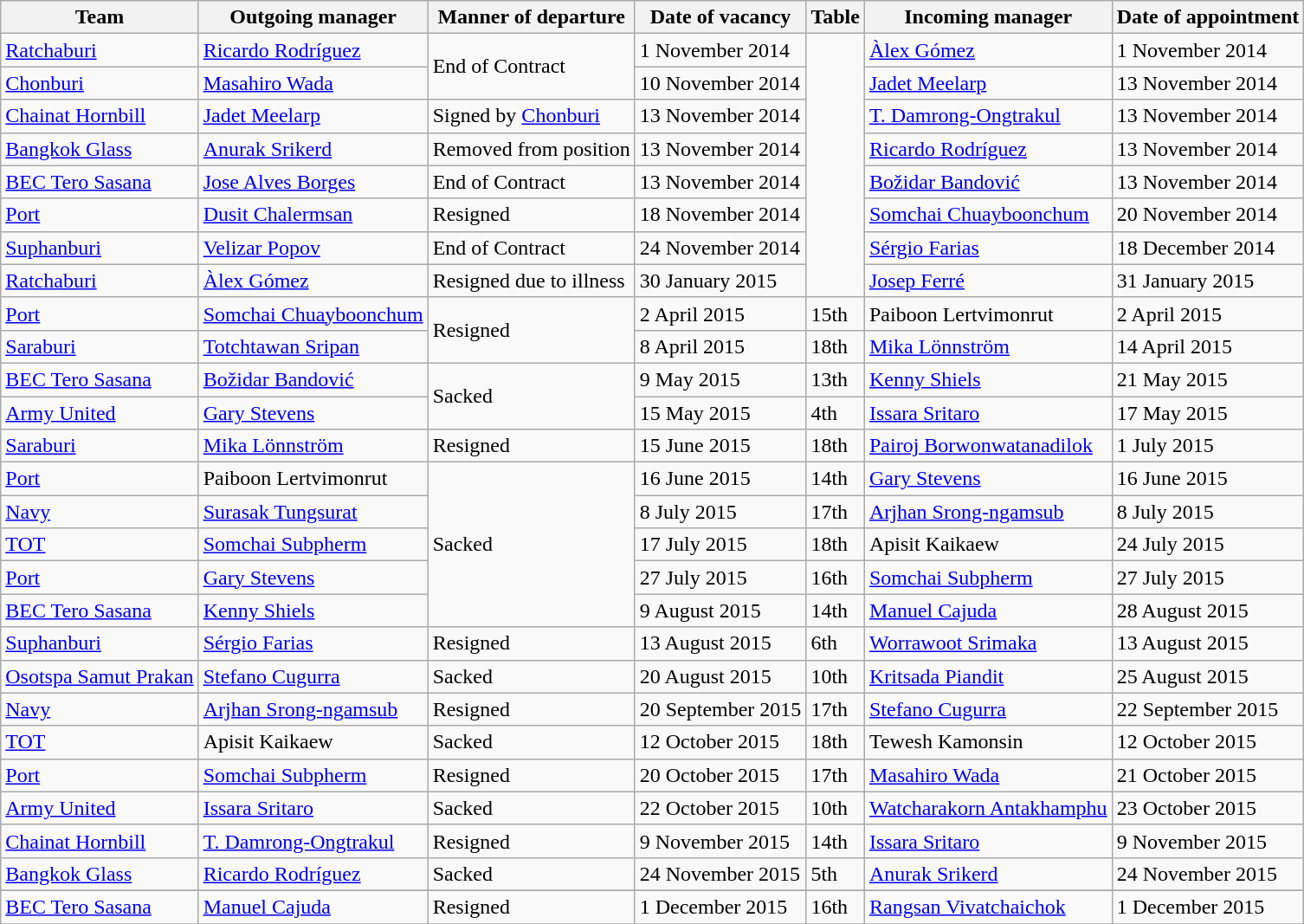<table class="wikitable">
<tr>
<th>Team</th>
<th>Outgoing manager</th>
<th>Manner of departure</th>
<th>Date of vacancy</th>
<th>Table</th>
<th>Incoming manager</th>
<th>Date of appointment</th>
</tr>
<tr>
<td><a href='#'>Ratchaburi</a></td>
<td> <a href='#'>Ricardo Rodríguez</a></td>
<td rowspan=2>End of Contract</td>
<td>1 November 2014</td>
<td rowspan=8></td>
<td> <a href='#'>Àlex Gómez</a></td>
<td>1 November 2014</td>
</tr>
<tr>
<td><a href='#'>Chonburi</a></td>
<td> <a href='#'>Masahiro Wada</a></td>
<td>10 November 2014</td>
<td> <a href='#'>Jadet Meelarp</a></td>
<td>13 November 2014</td>
</tr>
<tr>
<td><a href='#'>Chainat Hornbill</a></td>
<td> <a href='#'>Jadet Meelarp</a></td>
<td>Signed by <a href='#'>Chonburi</a></td>
<td>13 November 2014</td>
<td> <a href='#'>T. Damrong-Ongtrakul</a></td>
<td>13 November 2014</td>
</tr>
<tr>
<td><a href='#'>Bangkok Glass</a></td>
<td> <a href='#'>Anurak Srikerd</a></td>
<td>Removed from position</td>
<td>13 November 2014</td>
<td> <a href='#'>Ricardo Rodríguez</a></td>
<td>13 November 2014</td>
</tr>
<tr>
<td><a href='#'>BEC Tero Sasana</a></td>
<td> <a href='#'>Jose Alves Borges</a></td>
<td>End of Contract</td>
<td>13 November 2014</td>
<td> <a href='#'>Božidar Bandović</a></td>
<td>13 November 2014</td>
</tr>
<tr>
<td><a href='#'>Port</a></td>
<td> <a href='#'>Dusit Chalermsan</a></td>
<td>Resigned</td>
<td>18 November 2014</td>
<td> <a href='#'>Somchai Chuayboonchum</a></td>
<td>20 November 2014</td>
</tr>
<tr>
<td><a href='#'>Suphanburi</a></td>
<td> <a href='#'>Velizar Popov</a></td>
<td>End of Contract</td>
<td>24 November 2014</td>
<td> <a href='#'>Sérgio Farias</a></td>
<td>18 December 2014</td>
</tr>
<tr>
<td><a href='#'>Ratchaburi</a></td>
<td> <a href='#'>Àlex Gómez</a></td>
<td>Resigned due to illness</td>
<td>30 January 2015</td>
<td> <a href='#'>Josep Ferré</a></td>
<td>31 January 2015</td>
</tr>
<tr>
<td><a href='#'>Port</a></td>
<td> <a href='#'>Somchai Chuayboonchum</a></td>
<td rowspan=2>Resigned</td>
<td>2 April 2015</td>
<td>15th</td>
<td> Paiboon Lertvimonrut</td>
<td>2 April 2015</td>
</tr>
<tr>
<td><a href='#'>Saraburi</a></td>
<td> <a href='#'>Totchtawan Sripan</a></td>
<td>8 April 2015</td>
<td>18th</td>
<td> <a href='#'>Mika Lönnström</a></td>
<td>14 April 2015</td>
</tr>
<tr>
<td><a href='#'>BEC Tero Sasana</a></td>
<td> <a href='#'>Božidar Bandović</a></td>
<td rowspan=2>Sacked</td>
<td>9 May 2015</td>
<td>13th</td>
<td> <a href='#'>Kenny Shiels</a></td>
<td>21 May 2015</td>
</tr>
<tr>
<td><a href='#'>Army United</a></td>
<td> <a href='#'>Gary Stevens</a></td>
<td>15 May 2015</td>
<td>4th</td>
<td> <a href='#'>Issara Sritaro</a></td>
<td>17 May 2015</td>
</tr>
<tr>
<td><a href='#'>Saraburi</a></td>
<td> <a href='#'>Mika Lönnström</a></td>
<td>Resigned</td>
<td>15 June 2015</td>
<td>18th</td>
<td> <a href='#'>Pairoj Borwonwatanadilok</a></td>
<td>1 July 2015</td>
</tr>
<tr>
<td><a href='#'>Port</a></td>
<td> Paiboon Lertvimonrut</td>
<td rowspan=5>Sacked</td>
<td>16 June 2015</td>
<td>14th</td>
<td> <a href='#'>Gary Stevens</a></td>
<td>16 June 2015</td>
</tr>
<tr>
<td><a href='#'>Navy</a></td>
<td> <a href='#'>Surasak Tungsurat</a></td>
<td>8 July 2015</td>
<td>17th</td>
<td> <a href='#'>Arjhan Srong-ngamsub</a></td>
<td>8 July 2015</td>
</tr>
<tr>
<td><a href='#'>TOT</a></td>
<td> <a href='#'>Somchai Subpherm</a></td>
<td>17 July 2015</td>
<td>18th</td>
<td> Apisit Kaikaew</td>
<td>24 July 2015</td>
</tr>
<tr>
<td><a href='#'>Port</a></td>
<td> <a href='#'>Gary Stevens</a></td>
<td>27 July 2015</td>
<td>16th</td>
<td> <a href='#'>Somchai Subpherm</a></td>
<td>27 July 2015</td>
</tr>
<tr>
<td><a href='#'>BEC Tero Sasana</a></td>
<td> <a href='#'>Kenny Shiels</a></td>
<td>9 August 2015</td>
<td>14th</td>
<td> <a href='#'>Manuel Cajuda</a></td>
<td>28 August 2015</td>
</tr>
<tr>
<td><a href='#'>Suphanburi</a></td>
<td> <a href='#'>Sérgio Farias</a></td>
<td>Resigned</td>
<td>13 August 2015</td>
<td>6th</td>
<td> <a href='#'>Worrawoot Srimaka</a></td>
<td>13 August 2015</td>
</tr>
<tr>
<td><a href='#'>Osotspa Samut Prakan</a></td>
<td> <a href='#'>Stefano Cugurra</a></td>
<td>Sacked</td>
<td>20 August 2015</td>
<td>10th</td>
<td> <a href='#'>Kritsada Piandit</a></td>
<td>25 August 2015</td>
</tr>
<tr>
<td><a href='#'>Navy</a></td>
<td> <a href='#'>Arjhan Srong-ngamsub</a></td>
<td>Resigned</td>
<td>20 September 2015</td>
<td>17th</td>
<td> <a href='#'>Stefano Cugurra</a></td>
<td>22 September 2015</td>
</tr>
<tr>
<td><a href='#'>TOT</a></td>
<td> Apisit Kaikaew</td>
<td>Sacked</td>
<td>12 October 2015</td>
<td>18th</td>
<td> Tewesh Kamonsin</td>
<td>12 October 2015</td>
</tr>
<tr>
<td><a href='#'>Port</a></td>
<td> <a href='#'>Somchai Subpherm</a></td>
<td>Resigned</td>
<td>20 October 2015</td>
<td>17th</td>
<td> <a href='#'>Masahiro Wada</a></td>
<td>21 October 2015</td>
</tr>
<tr>
<td><a href='#'>Army United</a></td>
<td> <a href='#'>Issara Sritaro</a></td>
<td>Sacked</td>
<td>22 October 2015</td>
<td>10th</td>
<td> <a href='#'>Watcharakorn Antakhamphu</a></td>
<td>23 October 2015</td>
</tr>
<tr>
<td><a href='#'>Chainat Hornbill</a></td>
<td> <a href='#'>T. Damrong-Ongtrakul</a></td>
<td>Resigned</td>
<td>9 November 2015</td>
<td>14th</td>
<td> <a href='#'>Issara Sritaro</a></td>
<td>9 November 2015</td>
</tr>
<tr>
<td><a href='#'>Bangkok Glass</a></td>
<td> <a href='#'>Ricardo Rodríguez</a></td>
<td>Sacked</td>
<td>24 November 2015</td>
<td>5th</td>
<td> <a href='#'>Anurak Srikerd</a></td>
<td>24 November 2015</td>
</tr>
<tr>
</tr>
<tr>
<td><a href='#'>BEC Tero Sasana</a></td>
<td> <a href='#'>Manuel Cajuda</a></td>
<td>Resigned</td>
<td>1 December 2015</td>
<td>16th</td>
<td> <a href='#'>Rangsan Vivatchaichok</a></td>
<td>1 December 2015</td>
</tr>
<tr>
</tr>
</table>
